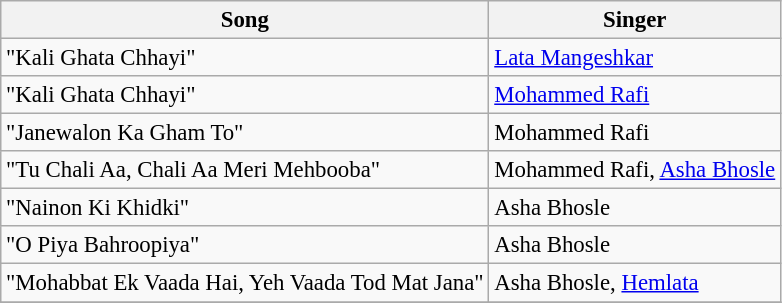<table class="wikitable" style="font-size:95%">
<tr>
<th>Song</th>
<th>Singer</th>
</tr>
<tr>
<td>"Kali Ghata Chhayi"</td>
<td><a href='#'>Lata Mangeshkar</a></td>
</tr>
<tr>
<td>"Kali Ghata Chhayi"</td>
<td><a href='#'>Mohammed Rafi</a></td>
</tr>
<tr>
<td>"Janewalon Ka Gham To"</td>
<td>Mohammed Rafi</td>
</tr>
<tr>
<td>"Tu Chali Aa, Chali Aa Meri Mehbooba"</td>
<td>Mohammed Rafi, <a href='#'>Asha Bhosle</a></td>
</tr>
<tr>
<td>"Nainon Ki Khidki"</td>
<td>Asha Bhosle</td>
</tr>
<tr>
<td>"O Piya Bahroopiya"</td>
<td>Asha Bhosle</td>
</tr>
<tr>
<td>"Mohabbat Ek Vaada Hai, Yeh Vaada Tod Mat Jana"</td>
<td>Asha Bhosle, <a href='#'>Hemlata</a></td>
</tr>
<tr>
</tr>
</table>
